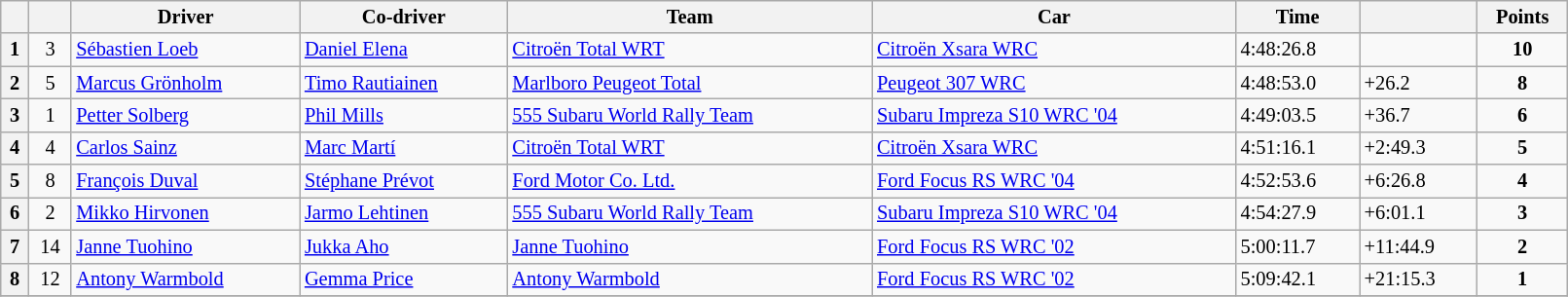<table class="wikitable" width=85% style="font-size: 85%;">
<tr>
<th></th>
<th></th>
<th>Driver</th>
<th>Co-driver</th>
<th>Team</th>
<th>Car</th>
<th>Time</th>
<th></th>
<th>Points</th>
</tr>
<tr>
<th>1</th>
<td align="center">3</td>
<td> <a href='#'>Sébastien Loeb</a></td>
<td> <a href='#'>Daniel Elena</a></td>
<td> <a href='#'>Citroën Total WRT</a></td>
<td><a href='#'>Citroën Xsara WRC</a></td>
<td>4:48:26.8</td>
<td></td>
<td align="center"><strong>10</strong></td>
</tr>
<tr>
<th>2</th>
<td align="center">5</td>
<td> <a href='#'>Marcus Grönholm</a></td>
<td> <a href='#'>Timo Rautiainen</a></td>
<td> <a href='#'>Marlboro Peugeot Total</a></td>
<td><a href='#'>Peugeot 307 WRC</a></td>
<td>4:48:53.0</td>
<td>+26.2</td>
<td align="center"><strong>8</strong></td>
</tr>
<tr>
<th>3</th>
<td align="center">1</td>
<td> <a href='#'>Petter Solberg</a></td>
<td> <a href='#'>Phil Mills</a></td>
<td> <a href='#'>555 Subaru World Rally Team</a></td>
<td><a href='#'>Subaru Impreza S10 WRC '04</a></td>
<td>4:49:03.5</td>
<td>+36.7</td>
<td align="center"><strong>6</strong></td>
</tr>
<tr>
<th>4</th>
<td align="center">4</td>
<td> <a href='#'>Carlos Sainz</a></td>
<td> <a href='#'>Marc Martí</a></td>
<td> <a href='#'>Citroën Total WRT</a></td>
<td><a href='#'>Citroën Xsara WRC</a></td>
<td>4:51:16.1</td>
<td>+2:49.3</td>
<td align="center"><strong>5</strong></td>
</tr>
<tr>
<th>5</th>
<td align="center">8</td>
<td> <a href='#'>François Duval</a></td>
<td> <a href='#'>Stéphane Prévot</a></td>
<td> <a href='#'>Ford Motor Co. Ltd.</a></td>
<td><a href='#'>Ford Focus RS WRC '04</a></td>
<td>4:52:53.6</td>
<td>+6:26.8</td>
<td align="center"><strong>4</strong></td>
</tr>
<tr>
<th>6</th>
<td align="center">2</td>
<td> <a href='#'>Mikko Hirvonen</a></td>
<td> <a href='#'>Jarmo Lehtinen</a></td>
<td> <a href='#'>555 Subaru World Rally Team</a></td>
<td><a href='#'>Subaru Impreza S10 WRC '04</a></td>
<td>4:54:27.9</td>
<td>+6:01.1</td>
<td align="center"><strong>3</strong></td>
</tr>
<tr>
<th>7</th>
<td align="center">14</td>
<td> <a href='#'>Janne Tuohino</a></td>
<td> <a href='#'>Jukka Aho</a></td>
<td> <a href='#'>Janne Tuohino</a></td>
<td><a href='#'>Ford Focus RS WRC '02</a></td>
<td>5:00:11.7</td>
<td>+11:44.9</td>
<td align="center"><strong>2</strong></td>
</tr>
<tr>
<th>8</th>
<td align="center">12</td>
<td> <a href='#'>Antony Warmbold</a></td>
<td> <a href='#'>Gemma Price</a></td>
<td> <a href='#'>Antony Warmbold</a></td>
<td><a href='#'>Ford Focus RS WRC '02</a></td>
<td>5:09:42.1</td>
<td>+21:15.3</td>
<td align="center"><strong>1</strong></td>
</tr>
<tr>
</tr>
</table>
